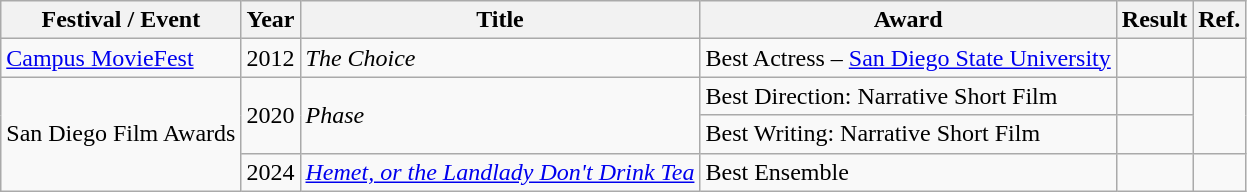<table class="wikitable">
<tr>
<th>Festival / Event</th>
<th>Year</th>
<th>Title</th>
<th>Award</th>
<th>Result</th>
<th>Ref.</th>
</tr>
<tr>
<td><a href='#'>Campus MovieFest</a></td>
<td>2012</td>
<td><em>The Choice</em></td>
<td>Best Actress – <a href='#'>San Diego State University</a></td>
<td></td>
<td></td>
</tr>
<tr>
<td rowspan="3">San Diego Film Awards</td>
<td rowspan="2">2020</td>
<td rowspan="2"><em>Phase</em></td>
<td>Best Direction: Narrative Short Film</td>
<td></td>
<td rowspan="2"></td>
</tr>
<tr>
<td>Best Writing: Narrative Short Film</td>
<td></td>
</tr>
<tr>
<td>2024</td>
<td><em><a href='#'>Hemet, or the Landlady Don't Drink Tea</a></em></td>
<td>Best Ensemble</td>
<td></td>
<td></td>
</tr>
</table>
